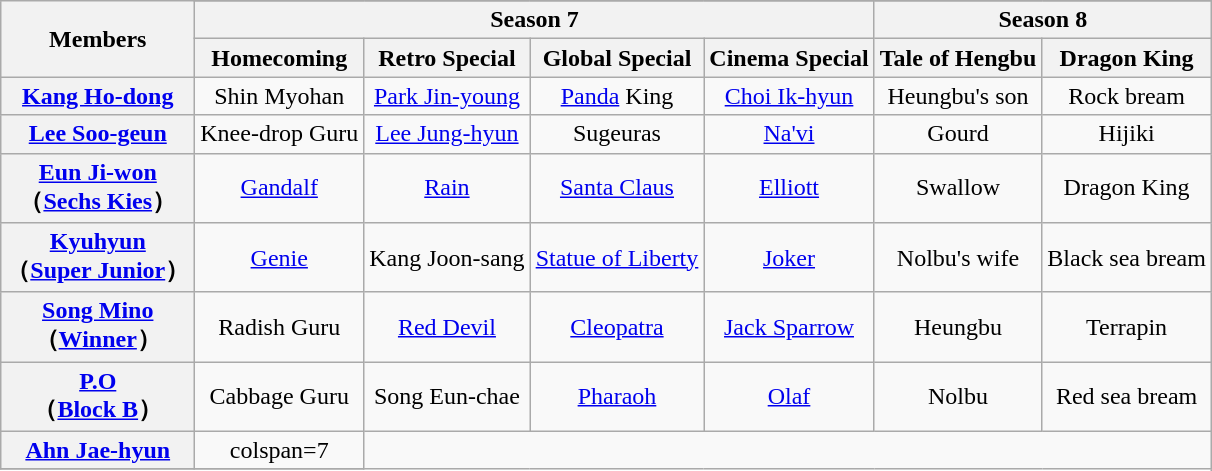<table class=wikitable style="text-align:center">
<tr>
<th rowspan=3>Members</th>
</tr>
<tr>
<th colspan=4>Season 7</th>
<th colspan=2>Season 8</th>
</tr>
<tr>
<th>Homecoming</th>
<th>Retro Special</th>
<th>Global Special</th>
<th>Cinema Special</th>
<th>Tale of Hengbu</th>
<th>Dragon King</th>
</tr>
<tr>
<th><a href='#'>Kang Ho-dong</a></th>
<td>Shin Myohan</td>
<td><a href='#'>Park Jin-young</a></td>
<td><a href='#'>Panda</a> King</td>
<td><a href='#'>Choi Ik-hyun</a></td>
<td>Heungbu's son</td>
<td>Rock bream</td>
</tr>
<tr>
<th><a href='#'>Lee Soo-geun</a></th>
<td>Knee-drop Guru</td>
<td><a href='#'>Lee Jung-hyun</a></td>
<td>Sugeuras</td>
<td><a href='#'>Na'vi</a></td>
<td>Gourd</td>
<td>Hijiki</td>
</tr>
<tr>
<th><a href='#'>Eun Ji-won</a><br>（<a href='#'>Sechs Kies</a>）</th>
<td><a href='#'>Gandalf</a></td>
<td><a href='#'>Rain</a></td>
<td><a href='#'>Santa Claus</a></td>
<td><a href='#'>Elliott</a></td>
<td>Swallow</td>
<td>Dragon King</td>
</tr>
<tr>
<th><a href='#'>Kyuhyun</a><br>（<a href='#'>Super Junior</a>）</th>
<td><a href='#'>Genie</a></td>
<td>Kang Joon-sang</td>
<td><a href='#'>Statue of Liberty</a></td>
<td><a href='#'>Joker</a></td>
<td>Nolbu's wife</td>
<td>Black sea bream</td>
</tr>
<tr>
<th><a href='#'>Song Mino</a><br>（<a href='#'>Winner</a>）</th>
<td>Radish Guru</td>
<td><a href='#'>Red Devil</a></td>
<td><a href='#'>Cleopatra</a></td>
<td><a href='#'>Jack Sparrow</a></td>
<td>Heungbu</td>
<td>Terrapin</td>
</tr>
<tr>
<th><a href='#'>P.O</a><br>（<a href='#'>Block B</a>）</th>
<td>Cabbage Guru</td>
<td>Song Eun-chae</td>
<td><a href='#'>Pharaoh</a></td>
<td><a href='#'>Olaf</a></td>
<td>Nolbu</td>
<td>Red sea bream</td>
</tr>
<tr>
<th><a href='#'>Ahn Jae-hyun</a></th>
<td>colspan=7 </td>
</tr>
<tr>
</tr>
</table>
